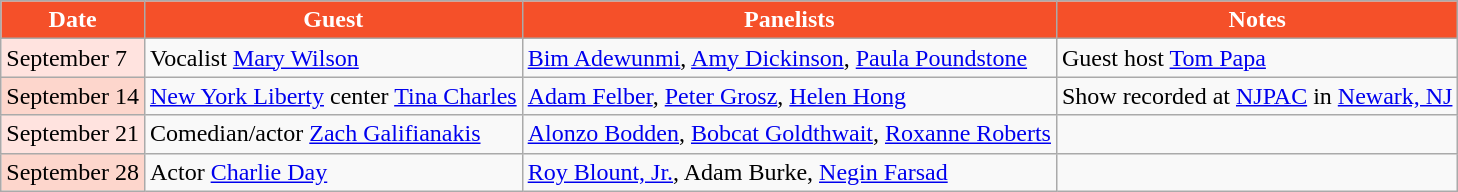<table class="wikitable">
<tr>
<th style="background:#F55029;color:#FFFFFF;">Date</th>
<th style="background:#F55029;color:#FFFFFF;">Guest</th>
<th style="background:#F55029;color:#FFFFFF;">Panelists</th>
<th style="background:#F55029;color:#FFFFFF;">Notes</th>
</tr>
<tr>
<td style="background:#FFE3DF;color:#000000;">September 7</td>
<td>Vocalist <a href='#'>Mary Wilson</a></td>
<td><a href='#'>Bim Adewunmi</a>, <a href='#'>Amy Dickinson</a>, <a href='#'>Paula Poundstone</a></td>
<td>Guest host <a href='#'>Tom Papa</a></td>
</tr>
<tr>
<td style="background:#FDD6CC;color:#000000;">September 14</td>
<td><a href='#'>New York Liberty</a> center <a href='#'>Tina Charles</a></td>
<td><a href='#'>Adam Felber</a>, <a href='#'>Peter Grosz</a>, <a href='#'>Helen Hong</a></td>
<td>Show recorded at <a href='#'>NJPAC</a> in <a href='#'>Newark, NJ</a></td>
</tr>
<tr>
<td style="background:#FFE3DF;color:#000000;">September 21</td>
<td>Comedian/actor <a href='#'>Zach Galifianakis</a></td>
<td><a href='#'>Alonzo Bodden</a>, <a href='#'>Bobcat Goldthwait</a>, <a href='#'>Roxanne Roberts</a></td>
<td></td>
</tr>
<tr>
<td style="background:#FDD6CC;color:#000000;">September 28</td>
<td>Actor <a href='#'>Charlie Day</a></td>
<td><a href='#'>Roy Blount, Jr.</a>, Adam Burke, <a href='#'>Negin Farsad</a></td>
<td></td>
</tr>
</table>
